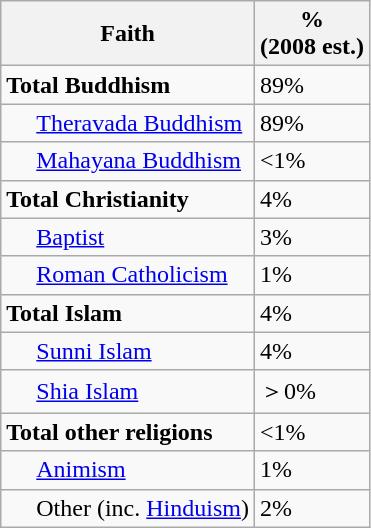<table class="wikitable" style="font-size:100%">
<tr>
<th>Faith</th>
<th>%<br>(2008 est.)</th>
</tr>
<tr>
<td><strong>Total Buddhism</strong></td>
<td>89%</td>
</tr>
<tr>
<td style="text-indent:20px"><a href='#'>Theravada Buddhism</a></td>
<td>89%</td>
</tr>
<tr>
<td style="text-indent:20px"><a href='#'>Mahayana Buddhism</a></td>
<td><1%</td>
</tr>
<tr>
<td><strong>Total Christianity</strong></td>
<td>4%</td>
</tr>
<tr>
<td style="text-indent:20px"><a href='#'>Baptist</a></td>
<td>3%</td>
</tr>
<tr>
<td style="text-indent:20px"><a href='#'>Roman Catholicism</a></td>
<td>1%</td>
</tr>
<tr>
<td><strong>Total Islam</strong></td>
<td>4%</td>
</tr>
<tr>
<td style="text-indent:20px"><a href='#'>Sunni Islam</a></td>
<td>4%</td>
</tr>
<tr>
<td style="text-indent:20px"><a href='#'>Shia Islam</a></td>
<td>＞0%</td>
</tr>
<tr>
<td><strong>Total other religions</strong></td>
<td><1%</td>
</tr>
<tr>
<td style="text-indent:20px"><a href='#'>Animism</a></td>
<td>1%</td>
</tr>
<tr>
<td style="text-indent:20px">Other (inc. <a href='#'>Hinduism</a>)</td>
<td>2%</td>
</tr>
</table>
